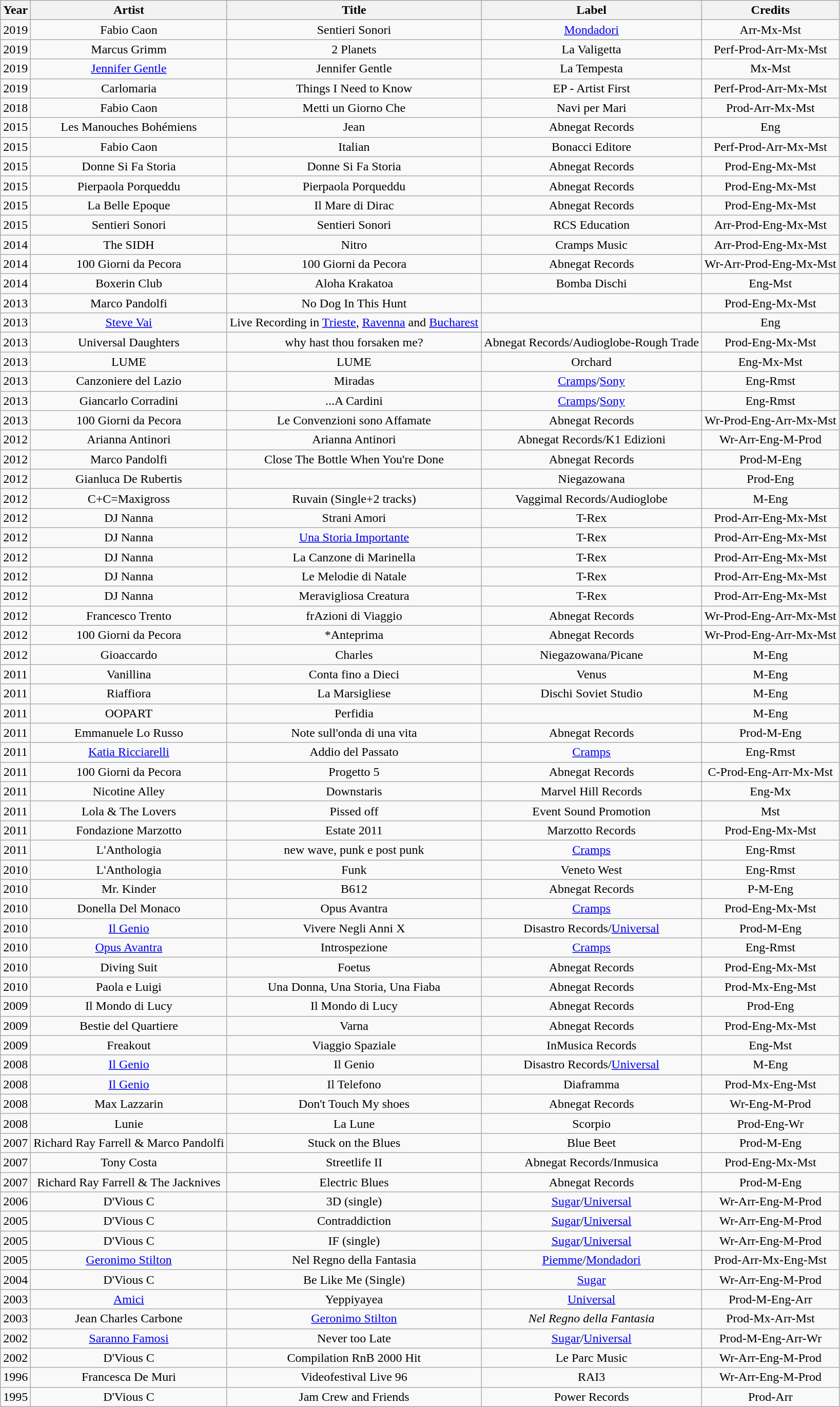<table class="wikitable" style="text-align:center;">
<tr>
<th>Year</th>
<th>Artist</th>
<th>Title</th>
<th>Label</th>
<th>Credits</th>
</tr>
<tr>
<td>2019</td>
<td>Fabio Caon</td>
<td>Sentieri Sonori</td>
<td><a href='#'> Mondadori</a></td>
<td>Arr-Mx-Mst</td>
</tr>
<tr>
<td>2019</td>
<td>Marcus Grimm</td>
<td>2 Planets</td>
<td>La Valigetta</td>
<td>Perf-Prod-Arr-Mx-Mst</td>
</tr>
<tr>
<td>2019</td>
<td><a href='#'>Jennifer Gentle</a></td>
<td>Jennifer Gentle</td>
<td>La Tempesta</td>
<td>Mx-Mst</td>
</tr>
<tr>
<td>2019</td>
<td>Carlomaria</td>
<td>Things I Need to Know</td>
<td>EP - Artist First</td>
<td>Perf-Prod-Arr-Mx-Mst</td>
</tr>
<tr>
<td>2018</td>
<td>Fabio Caon</td>
<td>Metti un Giorno Che</td>
<td>Navi per Mari</td>
<td>Prod-Arr-Mx-Mst</td>
</tr>
<tr>
<td>2015</td>
<td>Les Manouches Bohémiens</td>
<td>Jean</td>
<td>Abnegat Records</td>
<td>Eng</td>
</tr>
<tr>
<td>2015</td>
<td>Fabio Caon</td>
<td>Italian</td>
<td>Bonacci Editore</td>
<td>Perf-Prod-Arr-Mx-Mst</td>
</tr>
<tr>
<td>2015</td>
<td>Donne Si Fa Storia</td>
<td>Donne Si Fa Storia</td>
<td>Abnegat Records</td>
<td>Prod-Eng-Mx-Mst</td>
</tr>
<tr>
<td>2015</td>
<td>Pierpaola Porqueddu</td>
<td>Pierpaola Porqueddu</td>
<td>Abnegat Records</td>
<td>Prod-Eng-Mx-Mst</td>
</tr>
<tr>
<td>2015</td>
<td>La Belle Epoque</td>
<td>Il Mare di Dirac</td>
<td>Abnegat Records</td>
<td>Prod-Eng-Mx-Mst</td>
</tr>
<tr>
<td>2015</td>
<td>Sentieri Sonori</td>
<td>Sentieri Sonori</td>
<td>RCS Education</td>
<td>Arr-Prod-Eng-Mx-Mst</td>
</tr>
<tr>
<td>2014</td>
<td>The SIDH</td>
<td>Nitro</td>
<td>Cramps Music</td>
<td>Arr-Prod-Eng-Mx-Mst</td>
</tr>
<tr>
<td>2014</td>
<td>100 Giorni da Pecora</td>
<td>100 Giorni da Pecora</td>
<td>Abnegat Records</td>
<td>Wr-Arr-Prod-Eng-Mx-Mst</td>
</tr>
<tr>
<td>2014</td>
<td>Boxerin Club</td>
<td>Aloha Krakatoa</td>
<td>Bomba Dischi</td>
<td>Eng-Mst</td>
</tr>
<tr>
<td>2013</td>
<td>Marco Pandolfi</td>
<td>No Dog In This Hunt</td>
<td></td>
<td>Prod-Eng-Mx-Mst</td>
</tr>
<tr>
<td>2013</td>
<td><a href='#'>Steve Vai</a></td>
<td>Live Recording in <a href='#'>Trieste</a>, <a href='#'>Ravenna</a> and <a href='#'>Bucharest</a></td>
<td></td>
<td>Eng</td>
</tr>
<tr>
<td>2013</td>
<td>Universal Daughters</td>
<td>why hast thou forsaken me?</td>
<td>Abnegat Records/Audioglobe-Rough Trade</td>
<td>Prod-Eng-Mx-Mst</td>
</tr>
<tr>
<td>2013</td>
<td>LUME</td>
<td>LUME</td>
<td>Orchard</td>
<td>Eng-Mx-Mst</td>
</tr>
<tr>
<td>2013</td>
<td>Canzoniere del Lazio</td>
<td>Miradas</td>
<td><a href='#'>Cramps</a>/<a href='#'>Sony</a></td>
<td>Eng-Rmst</td>
</tr>
<tr>
<td>2013</td>
<td>Giancarlo Corradini</td>
<td>...A Cardini</td>
<td><a href='#'>Cramps</a>/<a href='#'>Sony</a></td>
<td>Eng-Rmst</td>
</tr>
<tr>
<td>2013</td>
<td>100 Giorni da Pecora</td>
<td>Le Convenzioni sono Affamate</td>
<td>Abnegat Records</td>
<td>Wr-Prod-Eng-Arr-Mx-Mst</td>
</tr>
<tr>
<td>2012</td>
<td>Arianna Antinori</td>
<td>Arianna Antinori</td>
<td>Abnegat Records/K1 Edizioni</td>
<td>Wr-Arr-Eng-M-Prod</td>
</tr>
<tr>
<td>2012</td>
<td>Marco Pandolfi</td>
<td>Close The Bottle When You're Done</td>
<td>Abnegat Records</td>
<td>Prod-M-Eng</td>
</tr>
<tr>
<td>2012</td>
<td>Gianluca De Rubertis</td>
<td></td>
<td>Niegazowana</td>
<td>Prod-Eng</td>
</tr>
<tr>
<td>2012</td>
<td>C+C=Maxigross</td>
<td>Ruvain (Single+2 tracks)</td>
<td>Vaggimal Records/Audioglobe</td>
<td>M-Eng</td>
</tr>
<tr>
<td>2012</td>
<td>DJ Nanna</td>
<td>Strani Amori</td>
<td>T-Rex</td>
<td>Prod-Arr-Eng-Mx-Mst</td>
</tr>
<tr>
<td>2012</td>
<td>DJ Nanna</td>
<td><a href='#'>Una Storia Importante</a></td>
<td>T-Rex</td>
<td>Prod-Arr-Eng-Mx-Mst</td>
</tr>
<tr>
<td>2012</td>
<td>DJ Nanna</td>
<td>La Canzone di Marinella</td>
<td>T-Rex</td>
<td>Prod-Arr-Eng-Mx-Mst</td>
</tr>
<tr>
<td>2012</td>
<td>DJ Nanna</td>
<td>Le Melodie di Natale</td>
<td>T-Rex</td>
<td>Prod-Arr-Eng-Mx-Mst</td>
</tr>
<tr>
<td>2012</td>
<td>DJ Nanna</td>
<td>Meravigliosa Creatura</td>
<td>T-Rex</td>
<td>Prod-Arr-Eng-Mx-Mst</td>
</tr>
<tr>
<td>2012</td>
<td>Francesco Trento</td>
<td>frAzioni di Viaggio</td>
<td>Abnegat Records</td>
<td>Wr-Prod-Eng-Arr-Mx-Mst</td>
</tr>
<tr>
<td>2012</td>
<td>100 Giorni da Pecora</td>
<td>*Anteprima</td>
<td>Abnegat Records</td>
<td>Wr-Prod-Eng-Arr-Mx-Mst</td>
</tr>
<tr>
<td>2012</td>
<td>Gioaccardo</td>
<td>Charles</td>
<td>Niegazowana/Picane</td>
<td>M-Eng</td>
</tr>
<tr>
<td>2011</td>
<td>Vanillina</td>
<td>Conta fino a Dieci</td>
<td>Venus</td>
<td>M-Eng</td>
</tr>
<tr>
<td>2011</td>
<td>Riaffiora</td>
<td>La Marsigliese</td>
<td>Dischi Soviet Studio</td>
<td>M-Eng</td>
</tr>
<tr>
<td>2011</td>
<td>OOPART</td>
<td>Perfidia</td>
<td></td>
<td>M-Eng</td>
</tr>
<tr>
<td>2011</td>
<td>Emmanuele Lo Russo</td>
<td>Note sull'onda di una vita</td>
<td>Abnegat Records</td>
<td>Prod-M-Eng</td>
</tr>
<tr>
<td>2011</td>
<td><a href='#'>Katia Ricciarelli</a></td>
<td>Addio del Passato</td>
<td><a href='#'>Cramps</a></td>
<td>Eng-Rmst</td>
</tr>
<tr>
<td>2011</td>
<td>100 Giorni da Pecora</td>
<td>Progetto 5</td>
<td>Abnegat Records</td>
<td>C-Prod-Eng-Arr-Mx-Mst</td>
</tr>
<tr>
<td>2011</td>
<td>Nicotine Alley</td>
<td>Downstaris</td>
<td>Marvel Hill Records</td>
<td>Eng-Mx</td>
</tr>
<tr>
<td>2011</td>
<td>Lola & The Lovers</td>
<td>Pissed off</td>
<td>Event Sound Promotion</td>
<td>Mst</td>
</tr>
<tr>
<td>2011</td>
<td>Fondazione Marzotto</td>
<td>Estate 2011</td>
<td>Marzotto Records</td>
<td>Prod-Eng-Mx-Mst</td>
</tr>
<tr>
<td>2011</td>
<td>L'Anthologia</td>
<td>new wave, punk e post punk</td>
<td><a href='#'>Cramps</a></td>
<td>Eng-Rmst</td>
</tr>
<tr>
<td>2010</td>
<td>L'Anthologia</td>
<td>Funk</td>
<td>Veneto West</td>
<td>Eng-Rmst</td>
</tr>
<tr>
<td>2010</td>
<td>Mr. Kinder</td>
<td>B612</td>
<td>Abnegat Records</td>
<td>P-M-Eng</td>
</tr>
<tr>
<td>2010</td>
<td>Donella Del Monaco</td>
<td>Opus Avantra</td>
<td><a href='#'>Cramps</a></td>
<td>Prod-Eng-Mx-Mst</td>
</tr>
<tr>
<td>2010</td>
<td><a href='#'>Il Genio</a></td>
<td>Vivere Negli Anni X</td>
<td>Disastro Records/<a href='#'>Universal</a></td>
<td>Prod-M-Eng</td>
</tr>
<tr>
<td>2010</td>
<td><a href='#'>Opus Avantra</a></td>
<td>Introspezione</td>
<td><a href='#'>Cramps</a></td>
<td>Eng-Rmst</td>
</tr>
<tr>
<td>2010</td>
<td>Diving Suit</td>
<td>Foetus</td>
<td>Abnegat Records</td>
<td>Prod-Eng-Mx-Mst</td>
</tr>
<tr>
<td>2010</td>
<td>Paola e Luigi</td>
<td>Una Donna, Una Storia, Una Fiaba</td>
<td>Abnegat Records</td>
<td>Prod-Mx-Eng-Mst</td>
</tr>
<tr>
<td>2009</td>
<td>Il Mondo di Lucy</td>
<td>Il Mondo di Lucy</td>
<td>Abnegat Records</td>
<td>Prod-Eng</td>
</tr>
<tr>
<td>2009</td>
<td>Bestie del Quartiere</td>
<td>Varna</td>
<td>Abnegat Records</td>
<td>Prod-Eng-Mx-Mst</td>
</tr>
<tr>
<td>2009</td>
<td>Freakout</td>
<td>Viaggio Spaziale</td>
<td>InMusica Records</td>
<td>Eng-Mst</td>
</tr>
<tr>
<td>2008</td>
<td><a href='#'>Il Genio</a></td>
<td>Il Genio</td>
<td>Disastro Records/<a href='#'>Universal</a></td>
<td>M-Eng</td>
</tr>
<tr>
<td>2008</td>
<td><a href='#'>Il Genio</a></td>
<td>Il Telefono</td>
<td>Diaframma</td>
<td>Prod-Mx-Eng-Mst</td>
</tr>
<tr>
<td>2008</td>
<td>Max Lazzarin</td>
<td>Don't Touch My shoes</td>
<td>Abnegat Records</td>
<td>Wr-Eng-M-Prod</td>
</tr>
<tr>
<td>2008</td>
<td>Lunie</td>
<td>La Lune</td>
<td>Scorpio</td>
<td>Prod-Eng-Wr</td>
</tr>
<tr>
<td>2007</td>
<td>Richard Ray Farrell & Marco Pandolfi</td>
<td>Stuck on the Blues</td>
<td>Blue Beet</td>
<td>Prod-M-Eng</td>
</tr>
<tr>
<td>2007</td>
<td>Tony Costa</td>
<td>Streetlife II</td>
<td>Abnegat Records/Inmusica</td>
<td>Prod-Eng-Mx-Mst</td>
</tr>
<tr>
<td>2007</td>
<td>Richard Ray Farrell & The Jacknives</td>
<td>Electric Blues</td>
<td>Abnegat Records</td>
<td>Prod-M-Eng</td>
</tr>
<tr>
<td>2006</td>
<td>D'Vious C</td>
<td>3D (single)</td>
<td><a href='#'>Sugar</a>/<a href='#'>Universal</a></td>
<td>Wr-Arr-Eng-M-Prod</td>
</tr>
<tr>
<td>2005</td>
<td>D'Vious C</td>
<td>Contraddiction</td>
<td><a href='#'>Sugar</a>/<a href='#'>Universal</a></td>
<td>Wr-Arr-Eng-M-Prod</td>
</tr>
<tr>
<td>2005</td>
<td>D'Vious C</td>
<td>IF (single)</td>
<td><a href='#'>Sugar</a>/<a href='#'>Universal</a></td>
<td>Wr-Arr-Eng-M-Prod</td>
</tr>
<tr>
<td>2005</td>
<td><a href='#'>Geronimo Stilton</a></td>
<td>Nel Regno della Fantasia</td>
<td><a href='#'>Piemme</a>/<a href='#'>Mondadori</a></td>
<td>Prod-Arr-Mx-Eng-Mst</td>
</tr>
<tr>
<td>2004</td>
<td>D'Vious C</td>
<td>Be Like Me (Single)</td>
<td><a href='#'>Sugar</a></td>
<td>Wr-Arr-Eng-M-Prod</td>
</tr>
<tr>
<td>2003</td>
<td><a href='#'>Amici</a></td>
<td>Yeppiyayea</td>
<td><a href='#'>Universal</a></td>
<td>Prod-M-Eng-Arr</td>
</tr>
<tr>
<td>2003</td>
<td>Jean Charles Carbone</td>
<td><a href='#'>Geronimo Stilton</a></td>
<td><em>Nel Regno della Fantasia</em></td>
<td>Prod-Mx-Arr-Mst</td>
</tr>
<tr>
<td>2002</td>
<td><a href='#'>Saranno Famosi</a></td>
<td>Never too Late</td>
<td><a href='#'>Sugar</a>/<a href='#'>Universal</a></td>
<td>Prod-M-Eng-Arr-Wr</td>
</tr>
<tr>
<td>2002</td>
<td>D'Vious C</td>
<td>Compilation RnB 2000 Hit</td>
<td>Le Parc Music</td>
<td>Wr-Arr-Eng-M-Prod</td>
</tr>
<tr>
<td>1996</td>
<td>Francesca De Muri</td>
<td>Videofestival Live 96</td>
<td>RAI3</td>
<td>Wr-Arr-Eng-M-Prod</td>
</tr>
<tr>
<td>1995</td>
<td>D'Vious C</td>
<td>Jam Crew and Friends</td>
<td>Power Records</td>
<td>Prod-Arr</td>
</tr>
</table>
